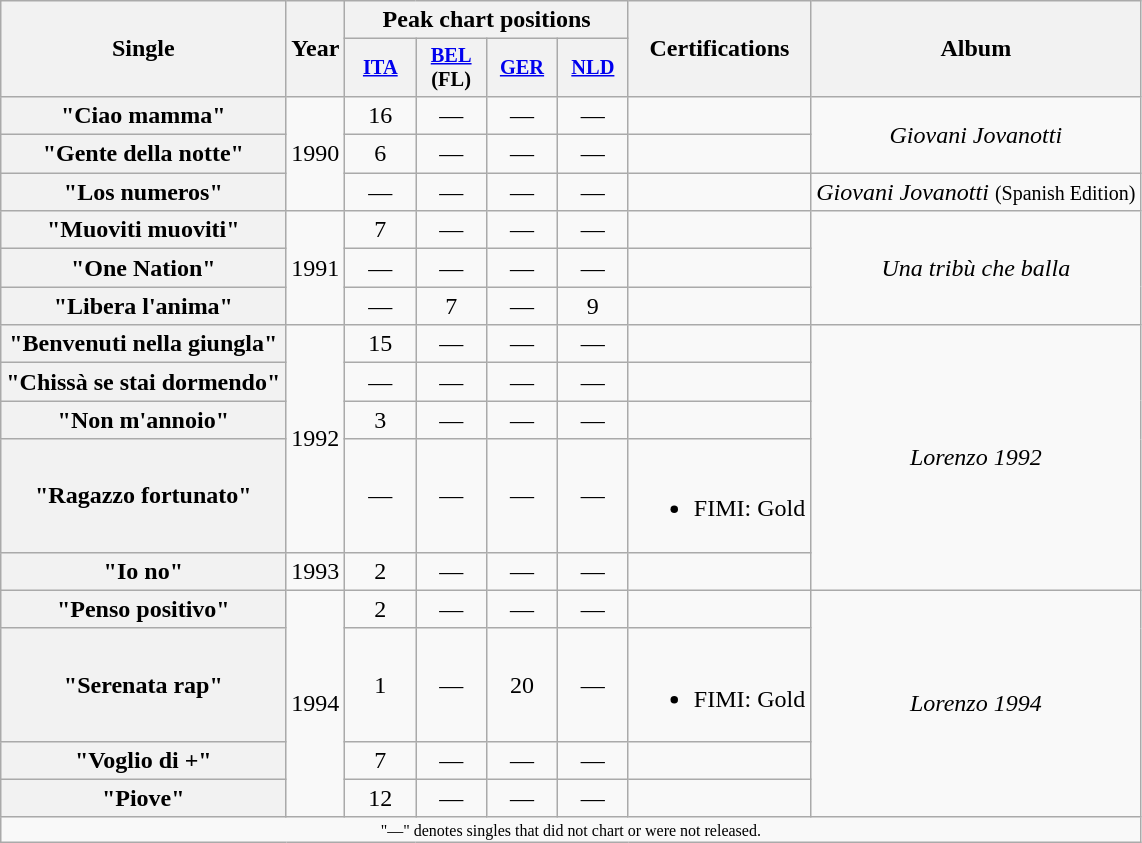<table class="wikitable plainrowheaders" style="text-align:center;" border="1">
<tr>
<th scope="col" rowspan="2">Single</th>
<th scope="col" rowspan="2">Year</th>
<th scope="col" colspan="4">Peak chart positions</th>
<th scope="col" rowspan="2">Certifications</th>
<th scope="col" rowspan="2">Album</th>
</tr>
<tr>
<th scope="col" style="width:3em;font-size:85%;"><a href='#'>ITA</a><br></th>
<th scope="col" style="width:3em;font-size:85%;"><a href='#'>BEL</a><br>(FL)<br></th>
<th scope="col" style="width:3em;font-size:85%;"><a href='#'>GER</a><br></th>
<th scope="col" style="width:3em;font-size:85%;"><a href='#'>NLD</a><br></th>
</tr>
<tr>
<th scope="row">"Ciao mamma"</th>
<td rowspan="3">1990</td>
<td>16</td>
<td>—</td>
<td>—</td>
<td>—</td>
<td></td>
<td rowspan="2"><em>Giovani Jovanotti</em></td>
</tr>
<tr>
<th scope="row">"Gente della notte"</th>
<td>6</td>
<td>—</td>
<td>—</td>
<td>—</td>
<td></td>
</tr>
<tr>
<th scope="row">"Los numeros"</th>
<td>—</td>
<td>—</td>
<td>—</td>
<td>—</td>
<td></td>
<td><em>Giovani Jovanotti</em> <small>(Spanish Edition)</small></td>
</tr>
<tr>
<th scope="row">"Muoviti muoviti"</th>
<td rowspan="3">1991</td>
<td>7</td>
<td>—</td>
<td>—</td>
<td>—</td>
<td></td>
<td rowspan="3"><em>Una tribù che balla</em></td>
</tr>
<tr>
<th scope="row">"One Nation"</th>
<td>—</td>
<td>—</td>
<td>—</td>
<td>—</td>
<td></td>
</tr>
<tr>
<th scope="row">"Libera l'anima"</th>
<td>—</td>
<td>7</td>
<td>—</td>
<td>9</td>
<td></td>
</tr>
<tr>
<th scope="row">"Benvenuti nella giungla"</th>
<td rowspan="4">1992</td>
<td>15</td>
<td>—</td>
<td>—</td>
<td>—</td>
<td></td>
<td rowspan="5"><em>Lorenzo 1992</em></td>
</tr>
<tr>
<th scope="row">"Chissà se stai dormendo"</th>
<td>—</td>
<td>—</td>
<td>—</td>
<td>—</td>
<td></td>
</tr>
<tr>
<th scope="row">"Non m'annoio"</th>
<td>3</td>
<td>—</td>
<td>—</td>
<td>—</td>
</tr>
<tr>
<th scope="row">"Ragazzo fortunato"</th>
<td>—</td>
<td>—</td>
<td>—</td>
<td>—</td>
<td><br><ul><li>FIMI: Gold</li></ul></td>
</tr>
<tr>
<th scope="row">"Io no"</th>
<td>1993</td>
<td>2</td>
<td>—</td>
<td>—</td>
<td>—</td>
<td></td>
</tr>
<tr>
<th scope="row">"Penso positivo"</th>
<td rowspan="4">1994</td>
<td>2</td>
<td>—</td>
<td>—</td>
<td>—</td>
<td></td>
<td rowspan="4"><em>Lorenzo 1994</em></td>
</tr>
<tr>
<th scope="row">"Serenata rap"</th>
<td>1</td>
<td>—</td>
<td>20</td>
<td>—</td>
<td><br><ul><li>FIMI: Gold</li></ul></td>
</tr>
<tr>
<th scope="row">"Voglio di +"</th>
<td>7</td>
<td>—</td>
<td>—</td>
<td>—</td>
<td></td>
</tr>
<tr>
<th scope="row">"Piove"</th>
<td>12</td>
<td>—</td>
<td>—</td>
<td>—</td>
<td></td>
</tr>
<tr>
<td align="center" colspan="30" style="font-size:8pt">"—" denotes singles that did not chart or were not released.</td>
</tr>
</table>
